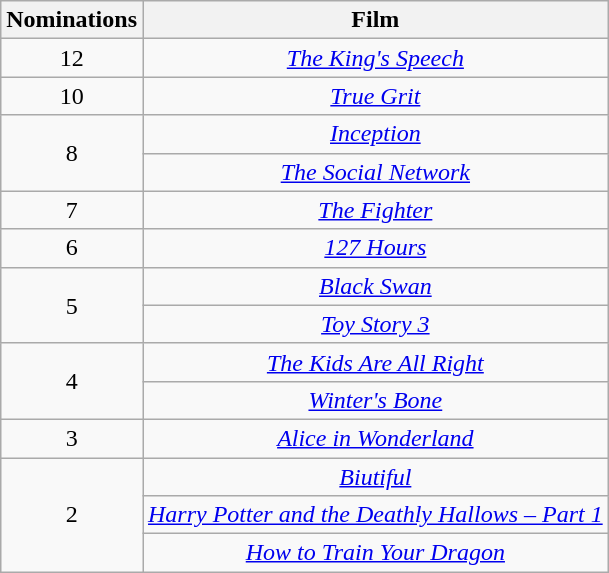<table class="wikitable" style="text-align: center;">
<tr>
<th scope="col">Nominations</th>
<th scope="col" align="center">Film</th>
</tr>
<tr>
<td style="text-align: center;">12</td>
<td><em><a href='#'>The King's Speech</a></em></td>
</tr>
<tr>
<td style="text-align: center;">10</td>
<td><em><a href='#'>True Grit</a></em></td>
</tr>
<tr>
<td rowspan=2 style="text-align:center">8</td>
<td><em><a href='#'>Inception</a></em></td>
</tr>
<tr>
<td><em><a href='#'>The Social Network</a></em></td>
</tr>
<tr>
<td style="text-align: center;">7</td>
<td><em><a href='#'>The Fighter</a></em></td>
</tr>
<tr>
<td style="text-align: center;">6</td>
<td><em><a href='#'>127 Hours</a></em></td>
</tr>
<tr>
<td rowspan=2 style="text-align:center">5</td>
<td><em><a href='#'>Black Swan</a></em></td>
</tr>
<tr>
<td><em><a href='#'>Toy Story 3</a></em></td>
</tr>
<tr>
<td rowspan=2 style="text-align:center">4</td>
<td><em><a href='#'>The Kids Are All Right</a></em></td>
</tr>
<tr>
<td><em><a href='#'>Winter's Bone</a></em></td>
</tr>
<tr>
<td style="text-align: center;">3</td>
<td><em><a href='#'>Alice in Wonderland</a></em></td>
</tr>
<tr>
<td rowspan=3 style="text-align:center">2</td>
<td><em><a href='#'>Biutiful</a></em></td>
</tr>
<tr>
<td><em><a href='#'>Harry Potter and the Deathly Hallows – Part 1</a></em></td>
</tr>
<tr>
<td><em><a href='#'>How to Train Your Dragon</a></em></td>
</tr>
</table>
